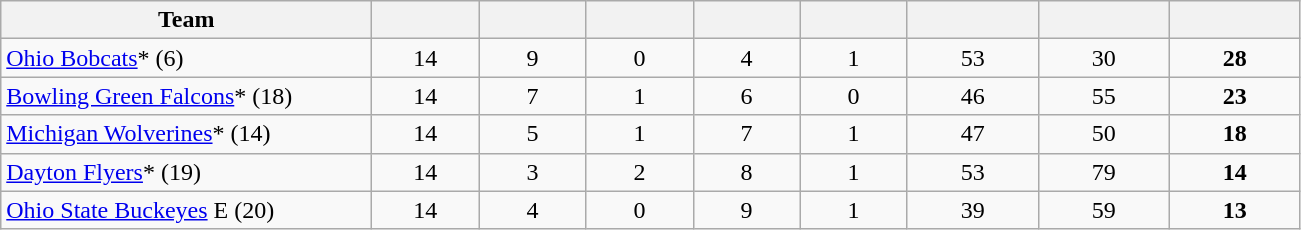<table border="0" cellspacing="0" cellpadding="0">
<tr>
<td colspan="2"><br><table class="wikitable sortable">
<tr>
<th style="width:15em;" class="unsortable">Team </th>
<th style="width:4em;"></th>
<th style="width:4em;"></th>
<th style="width:4em;"></th>
<th style="width:4em;"></th>
<th style="width:4em;"></th>
<th style="width:5em;"></th>
<th style="width:5em;"></th>
<th style="width:5em;"></th>
</tr>
<tr align=center>
<td align=left><a href='#'>Ohio Bobcats</a>* (6)</td>
<td>14</td>
<td>9</td>
<td>0</td>
<td>4</td>
<td>1</td>
<td>53</td>
<td>30</td>
<td><strong>28</strong></td>
</tr>
<tr style="text-align: center;">
<td align=left><a href='#'>Bowling Green Falcons</a>* (18)</td>
<td>14</td>
<td>7</td>
<td>1</td>
<td>6</td>
<td>0</td>
<td>46</td>
<td>55</td>
<td><strong>23</strong></td>
</tr>
<tr style="text-align: center;">
<td align=left><a href='#'>Michigan Wolverines</a>* (14)</td>
<td>14</td>
<td>5</td>
<td>1</td>
<td>7</td>
<td>1</td>
<td>47</td>
<td>50</td>
<td><strong>18</strong></td>
</tr>
<tr style="text-align: center;">
<td align=left><a href='#'>Dayton Flyers</a>* (19)</td>
<td>14</td>
<td>3</td>
<td>2</td>
<td>8</td>
<td>1</td>
<td>53</td>
<td>79</td>
<td><strong>14</strong></td>
</tr>
<tr style="text-align: center;">
<td align=left><a href='#'>Ohio State Buckeyes</a> E (20)</td>
<td>14</td>
<td>4</td>
<td>0</td>
<td>9</td>
<td>1</td>
<td>39</td>
<td>59</td>
<td><strong>13</strong></td>
</tr>
</table>
</td>
</tr>
</table>
